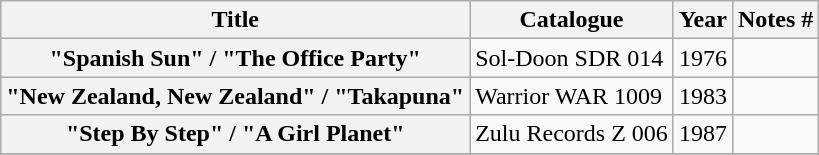<table class="wikitable plainrowheaders sortable">
<tr>
<th scope="col" class="unsortable">Title</th>
<th scope="col">Catalogue</th>
<th scope="col">Year</th>
<th scope="col" class="unsortable">Notes #</th>
</tr>
<tr>
<th scope="row">"Spanish Sun" / "The Office Party"</th>
<td>Sol-Doon SDR 014</td>
<td>1976</td>
<td></td>
</tr>
<tr>
<th scope="row">"New Zealand, New Zealand" / "Takapuna"</th>
<td>Warrior WAR 1009</td>
<td>1983</td>
<td></td>
</tr>
<tr>
<th scope="row">"Step By Step" / "A Girl Planet"</th>
<td>Zulu Records Z 006</td>
<td>1987</td>
<td></td>
</tr>
<tr>
</tr>
</table>
